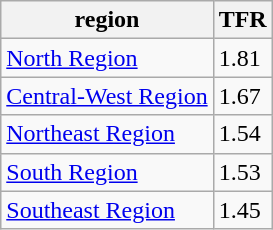<table class="wikitable sortable">
<tr>
<th>region</th>
<th>TFR</th>
</tr>
<tr>
<td><a href='#'>North Region</a></td>
<td>1.81</td>
</tr>
<tr>
<td><a href='#'>Central-West Region</a></td>
<td>1.67</td>
</tr>
<tr>
<td><a href='#'>Northeast Region</a></td>
<td>1.54</td>
</tr>
<tr>
<td><a href='#'>South Region</a></td>
<td>1.53</td>
</tr>
<tr>
<td><a href='#'>Southeast Region</a></td>
<td>1.45</td>
</tr>
</table>
